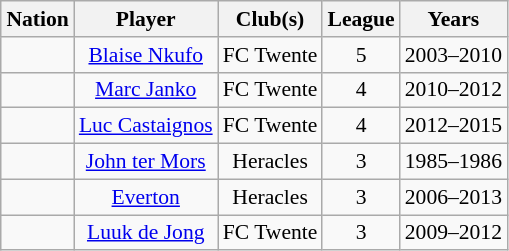<table class="wikitable sortable" style="text-align:center; margin-left:1em; font-size:90%;">
<tr>
<th>Nation</th>
<th>Player</th>
<th>Club(s)</th>
<th>League</th>
<th>Years</th>
</tr>
<tr>
<td></td>
<td><a href='#'>Blaise Nkufo</a></td>
<td>FC Twente</td>
<td>5</td>
<td>2003–2010</td>
</tr>
<tr>
<td></td>
<td><a href='#'>Marc Janko</a></td>
<td>FC Twente</td>
<td>4</td>
<td>2010–2012</td>
</tr>
<tr>
<td></td>
<td><a href='#'>Luc Castaignos</a></td>
<td>FC Twente</td>
<td>4</td>
<td>2012–2015</td>
</tr>
<tr>
<td></td>
<td><a href='#'>John ter Mors</a></td>
<td>Heracles</td>
<td>3</td>
<td>1985–1986</td>
</tr>
<tr>
<td></td>
<td><a href='#'>Everton</a></td>
<td>Heracles</td>
<td>3</td>
<td>2006–2013</td>
</tr>
<tr>
<td></td>
<td><a href='#'>Luuk de Jong</a></td>
<td>FC Twente</td>
<td>3</td>
<td>2009–2012</td>
</tr>
</table>
